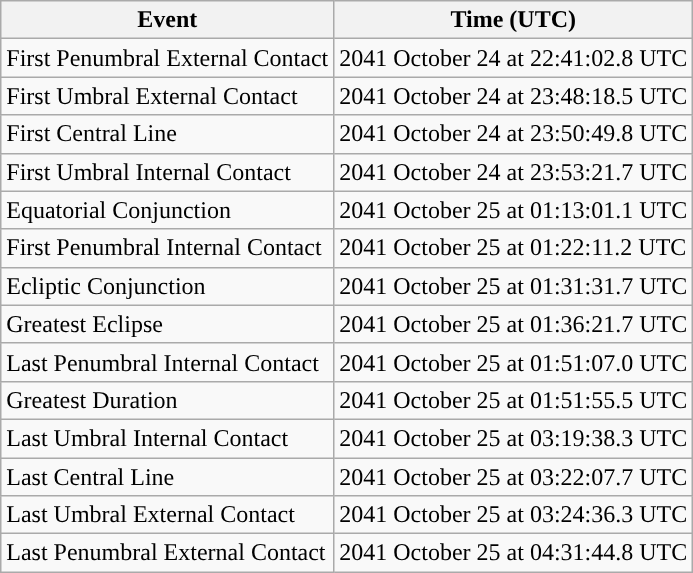<table class="wikitable">
<tr>
<th>Event</th>
<th>Time (UTC)</th>
</tr>
<tr>
<td>First Penumbral External Contact</td>
<td>2041 October 24 at 22:41:02.8 UTC</td>
</tr>
<tr>
<td>First Umbral External Contact</td>
<td>2041 October 24 at 23:48:18.5 UTC</td>
</tr>
<tr>
<td>First Central Line</td>
<td>2041 October 24 at 23:50:49.8 UTC</td>
</tr>
<tr>
<td>First Umbral Internal Contact</td>
<td>2041 October 24 at 23:53:21.7 UTC</td>
</tr>
<tr>
<td>Equatorial Conjunction</td>
<td>2041 October 25 at 01:13:01.1 UTC</td>
</tr>
<tr>
<td>First Penumbral Internal Contact</td>
<td>2041 October 25 at 01:22:11.2 UTC</td>
</tr>
<tr>
<td>Ecliptic Conjunction</td>
<td>2041 October 25 at 01:31:31.7 UTC</td>
</tr>
<tr>
<td>Greatest Eclipse</td>
<td>2041 October 25 at 01:36:21.7 UTC</td>
</tr>
<tr>
<td>Last Penumbral Internal Contact</td>
<td>2041 October 25 at 01:51:07.0 UTC</td>
</tr>
<tr>
<td>Greatest Duration</td>
<td>2041 October 25 at 01:51:55.5 UTC</td>
</tr>
<tr>
<td>Last Umbral Internal Contact</td>
<td>2041 October 25 at 03:19:38.3 UTC</td>
</tr>
<tr>
<td>Last Central Line</td>
<td>2041 October 25 at 03:22:07.7 UTC</td>
</tr>
<tr>
<td>Last Umbral External Contact</td>
<td>2041 October 25 at 03:24:36.3 UTC</td>
</tr>
<tr>
<td>Last Penumbral External Contact</td>
<td>2041 October 25 at 04:31:44.8 UTC</td>
</tr>
</table>
